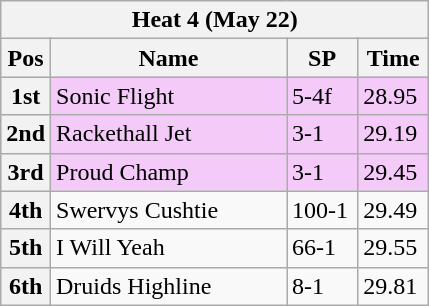<table class="wikitable">
<tr>
<th colspan="6">Heat 4 (May 22)</th>
</tr>
<tr>
<th width=20>Pos</th>
<th width=150>Name</th>
<th width=40>SP</th>
<th width=40>Time</th>
</tr>
<tr style="background: #f4caf9;">
<th>1st</th>
<td>Sonic Flight</td>
<td>5-4f</td>
<td>28.95</td>
</tr>
<tr style="background: #f4caf9;">
<th>2nd</th>
<td>Rackethall Jet</td>
<td>3-1</td>
<td>29.19</td>
</tr>
<tr style="background: #f4caf9;">
<th>3rd</th>
<td>Proud Champ</td>
<td>3-1</td>
<td>29.45</td>
</tr>
<tr>
<th>4th</th>
<td>Swervys Cushtie</td>
<td>100-1</td>
<td>29.49</td>
</tr>
<tr>
<th>5th</th>
<td>I Will Yeah</td>
<td>66-1</td>
<td>29.55</td>
</tr>
<tr>
<th>6th</th>
<td>Druids Highline</td>
<td>8-1</td>
<td>29.81</td>
</tr>
</table>
